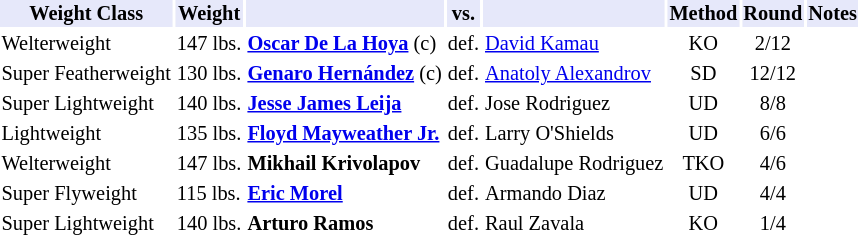<table class="toccolours" style="font-size: 85%;">
<tr>
<th style="background:#e6e8fa; color:#000; text-align:center;">Weight Class</th>
<th style="background:#e6e8fa; color:#000; text-align:center;">Weight</th>
<th style="background:#e6e8fa; color:#000; text-align:center;"></th>
<th style="background:#e6e8fa; color:#000; text-align:center;">vs.</th>
<th style="background:#e6e8fa; color:#000; text-align:center;"></th>
<th style="background:#e6e8fa; color:#000; text-align:center;">Method</th>
<th style="background:#e6e8fa; color:#000; text-align:center;">Round</th>
<th style="background:#e6e8fa; color:#000; text-align:center;">Notes</th>
</tr>
<tr>
<td>Welterweight</td>
<td>147 lbs.</td>
<td><strong><a href='#'>Oscar De La Hoya</a></strong> (c)</td>
<td>def.</td>
<td><a href='#'>David Kamau</a></td>
<td align=center>KO</td>
<td align=center>2/12</td>
<td></td>
</tr>
<tr>
<td>Super Featherweight</td>
<td>130 lbs.</td>
<td><strong><a href='#'>Genaro Hernández</a></strong> (c)</td>
<td>def.</td>
<td><a href='#'>Anatoly Alexandrov</a></td>
<td align=center>SD</td>
<td align=center>12/12</td>
<td></td>
</tr>
<tr>
<td>Super Lightweight</td>
<td>140 lbs.</td>
<td><strong><a href='#'>Jesse James Leija</a></strong></td>
<td>def.</td>
<td>Jose Rodriguez</td>
<td align=center>UD</td>
<td align=center>8/8</td>
</tr>
<tr>
<td>Lightweight</td>
<td>135 lbs.</td>
<td><strong><a href='#'>Floyd Mayweather Jr.</a></strong></td>
<td>def.</td>
<td>Larry O'Shields</td>
<td align=center>UD</td>
<td align=center>6/6</td>
</tr>
<tr>
<td>Welterweight</td>
<td>147 lbs.</td>
<td><strong>Mikhail Krivolapov</strong></td>
<td>def.</td>
<td>Guadalupe Rodriguez</td>
<td align=center>TKO</td>
<td align=center>4/6</td>
</tr>
<tr>
<td>Super Flyweight</td>
<td>115 lbs.</td>
<td><strong><a href='#'>Eric Morel</a></strong></td>
<td>def.</td>
<td>Armando Diaz</td>
<td align=center>UD</td>
<td align=center>4/4</td>
</tr>
<tr>
<td>Super Lightweight</td>
<td>140 lbs.</td>
<td><strong>Arturo Ramos</strong></td>
<td>def.</td>
<td>Raul Zavala</td>
<td align=center>KO</td>
<td align=center>1/4</td>
</tr>
</table>
